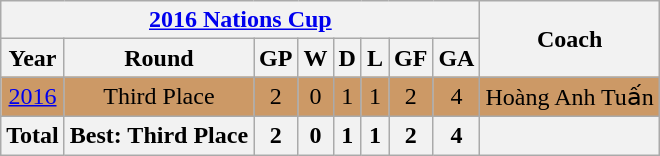<table class="wikitable" style="text-align:center;">
<tr>
<th colspan=8><a href='#'>2016 Nations Cup</a></th>
<th rowspan=2>Coach</th>
</tr>
<tr>
<th>Year</th>
<th>Round</th>
<th>GP</th>
<th>W</th>
<th>D</th>
<th>L</th>
<th>GF</th>
<th>GA</th>
</tr>
<tr style="background-color:#cc9966;">
<td> <a href='#'>2016</a></td>
<td>Third Place</td>
<td>2</td>
<td>0</td>
<td>1</td>
<td>1</td>
<td>2</td>
<td>4</td>
<td style="text-align:left;"> Hoàng Anh Tuấn</td>
</tr>
<tr>
<th>Total</th>
<th>Best: Third Place</th>
<th>2</th>
<th>0</th>
<th>1</th>
<th>1</th>
<th>2</th>
<th>4</th>
<th></th>
</tr>
</table>
